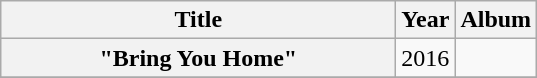<table class="wikitable plainrowheaders" style="text-align:center;" border="1">
<tr>
<th scope="col" style="width:16em;">Title</th>
<th scope="col">Year</th>
<th scope="col">Album</th>
</tr>
<tr>
<th scope="row">"Bring You Home"<br></th>
<td>2016</td>
<td></td>
</tr>
<tr>
</tr>
</table>
